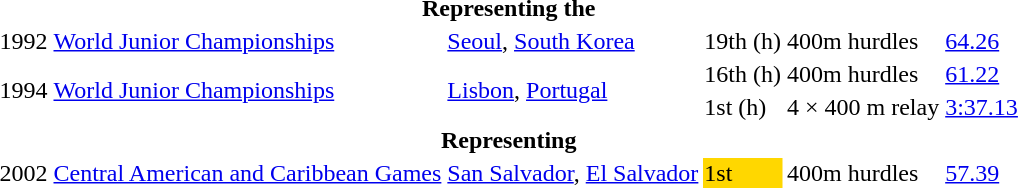<table>
<tr>
<th colspan="6">Representing the </th>
</tr>
<tr>
<td>1992</td>
<td><a href='#'>World Junior Championships</a></td>
<td><a href='#'>Seoul</a>, <a href='#'>South Korea</a></td>
<td>19th (h)</td>
<td>400m hurdles</td>
<td><a href='#'>64.26</a></td>
</tr>
<tr>
<td rowspan=2>1994</td>
<td rowspan=2><a href='#'>World Junior Championships</a></td>
<td rowspan=2><a href='#'>Lisbon</a>, <a href='#'>Portugal</a></td>
<td>16th (h)</td>
<td>400m hurdles</td>
<td><a href='#'>61.22</a></td>
</tr>
<tr>
<td>1st (h)</td>
<td>4 × 400 m relay</td>
<td><a href='#'>3:37.13</a></td>
</tr>
<tr>
<th colspan="6">Representing </th>
</tr>
<tr>
<td>2002</td>
<td><a href='#'>Central American and Caribbean Games</a></td>
<td><a href='#'>San Salvador</a>, <a href='#'>El Salvador</a></td>
<td bgcolor=gold>1st</td>
<td>400m hurdles</td>
<td><a href='#'>57.39</a></td>
</tr>
</table>
